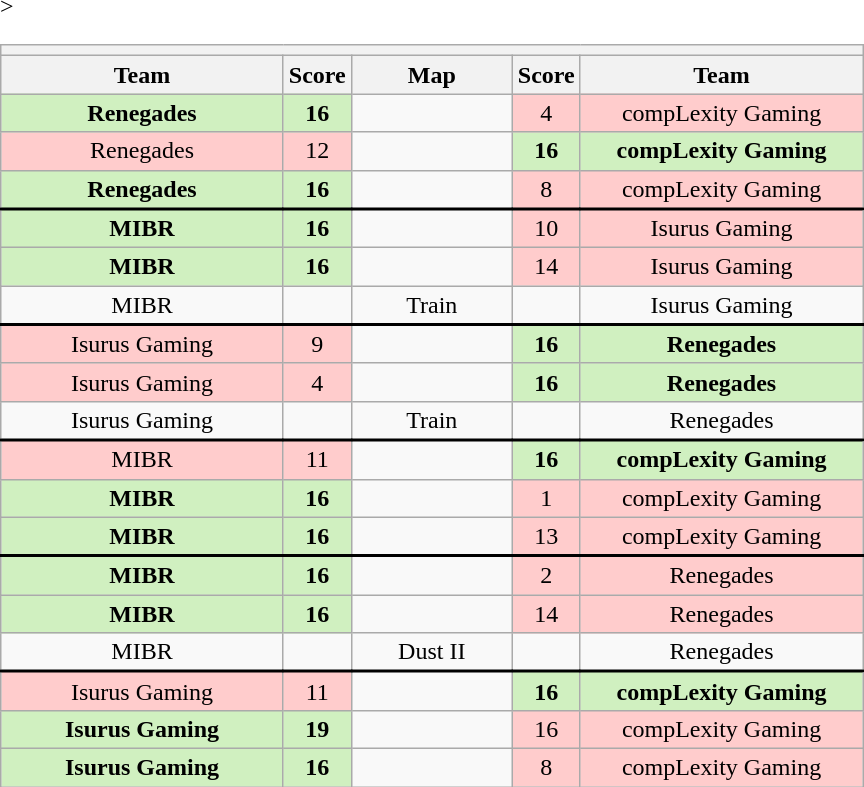<table class="wikitable" style="text-align: center">
<tr>
<th colspan=5></th>
</tr>
<tr <noinclude>>
<th width="181px">Team</th>
<th width="20px">Score</th>
<th width="100px">Map</th>
<th width="20px">Score</th>
<th width="181px">Team</noinclude></th>
</tr>
<tr>
<td style="background: #D0F0C0;"><strong>Renegades</strong></td>
<td style="background: #D0F0C0;"><strong>16</strong></td>
<td></td>
<td style="background: #FFCCCC;">4</td>
<td style="background: #FFCCCC;">compLexity Gaming</td>
</tr>
<tr>
<td style="background: #FFCCCC;">Renegades</td>
<td style="background: #FFCCCC;">12</td>
<td></td>
<td style="background: #D0F0C0;"><strong>16</strong></td>
<td style="background: #D0F0C0;"><strong>compLexity Gaming</strong></td>
</tr>
<tr style="text-align:center;border-width:0 0 2px 0; border-style:solid;border-color:black;">
<td style="background: #D0F0C0;"><strong>Renegades</strong></td>
<td style="background: #D0F0C0;"><strong>16</strong></td>
<td></td>
<td style="background: #FFCCCC;">8</td>
<td style="background: #FFCCCC;">compLexity Gaming</td>
</tr>
<tr>
<td style="background: #D0F0C0;"><strong>MIBR</strong></td>
<td style="background: #D0F0C0;"><strong>16</strong></td>
<td></td>
<td style="background: #FFCCCC;">10</td>
<td style="background: #FFCCCC;">Isurus Gaming</td>
</tr>
<tr>
<td style="background: #D0F0C0;"><strong>MIBR</strong></td>
<td style="background: #D0F0C0;"><strong>16</strong></td>
<td></td>
<td style="background: #FFCCCC;">14</td>
<td style="background: #FFCCCC;">Isurus Gaming</td>
</tr>
<tr style="text-align:center;border-width:0 0 2px 0; border-style:solid;border-color:black;">
<td>MIBR</td>
<td></td>
<td>Train</td>
<td></td>
<td>Isurus Gaming</td>
</tr>
<tr>
<td style="background: #FFCCCC;">Isurus Gaming</td>
<td style="background: #FFCCCC;">9</td>
<td></td>
<td style="background: #D0F0C0;"><strong>16</strong></td>
<td style="background: #D0F0C0;"><strong>Renegades</strong></td>
</tr>
<tr>
<td style="background: #FFCCCC;">Isurus Gaming</td>
<td style="background: #FFCCCC;">4</td>
<td></td>
<td style="background: #D0F0C0;"><strong>16</strong></td>
<td style="background: #D0F0C0;"><strong>Renegades</strong></td>
</tr>
<tr style="text-align:center;border-width:0 0 2px 0; border-style:solid;border-color:black;">
<td>Isurus Gaming</td>
<td></td>
<td>Train</td>
<td></td>
<td>Renegades</td>
</tr>
<tr>
<td style="background: #FFCCCC;">MIBR</td>
<td style="background: #FFCCCC;">11</td>
<td></td>
<td style="background: #D0F0C0;"><strong>16</strong></td>
<td style="background: #D0F0C0;"><strong>compLexity Gaming</strong></td>
</tr>
<tr>
<td style="background: #D0F0C0;"><strong>MIBR</strong></td>
<td style="background: #D0F0C0;"><strong>16</strong></td>
<td></td>
<td style="background: #FFCCCC;">1</td>
<td style="background: #FFCCCC;">compLexity Gaming</td>
</tr>
<tr style="text-align:center;border-width:0 0 2px 0; border-style:solid;border-color:black;">
<td style="background: #D0F0C0;"><strong>MIBR</strong></td>
<td style="background: #D0F0C0;"><strong>16</strong></td>
<td></td>
<td style="background: #FFCCCC;">13</td>
<td style="background: #FFCCCC;">compLexity Gaming</td>
</tr>
<tr>
<td style="background: #D0F0C0;"><strong>MIBR</strong></td>
<td style="background: #D0F0C0;"><strong>16</strong></td>
<td></td>
<td style="background: #FFCCCC;">2</td>
<td style="background: #FFCCCC;">Renegades</td>
</tr>
<tr>
<td style="background: #D0F0C0;"><strong>MIBR</strong></td>
<td style="background: #D0F0C0;"><strong>16</strong></td>
<td></td>
<td style="background: #FFCCCC;">14</td>
<td style="background: #FFCCCC;">Renegades</td>
</tr>
<tr style="text-align:center;border-width:0 0 2px 0; border-style:solid;border-color:black;">
<td>MIBR</td>
<td></td>
<td>Dust II</td>
<td></td>
<td>Renegades</td>
</tr>
<tr>
<td style="background: #FFCCCC;">Isurus Gaming</td>
<td style="background: #FFCCCC;">11</td>
<td></td>
<td style="background: #D0F0C0;"><strong>16</strong></td>
<td style="background: #D0F0C0;"><strong>compLexity Gaming</strong></td>
</tr>
<tr>
<td style="background: #D0F0C0;"><strong>Isurus Gaming</strong></td>
<td style="background: #D0F0C0;"><strong>19</strong></td>
<td></td>
<td style="background: #FFCCCC;">16</td>
<td style="background: #FFCCCC;">compLexity Gaming</td>
</tr>
<tr>
<td style="background: #D0F0C0;"><strong>Isurus Gaming</strong></td>
<td style="background: #D0F0C0;"><strong>16</strong></td>
<td></td>
<td style="background: #FFCCCC;">8</td>
<td style="background: #FFCCCC;">compLexity Gaming</td>
</tr>
</table>
